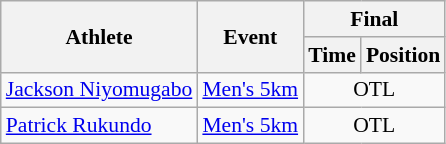<table class="wikitable" border="1" style="font-size:90%">
<tr>
<th rowspan=2>Athlete</th>
<th rowspan=2>Event</th>
<th colspan=2>Final</th>
</tr>
<tr>
<th>Time</th>
<th>Position</th>
</tr>
<tr>
<td rowspan=1><a href='#'>Jackson Niyomugabo</a></td>
<td><a href='#'>Men's 5km</a></td>
<td align=center colspan=2>OTL</td>
</tr>
<tr>
<td rowspan=1><a href='#'>Patrick Rukundo</a></td>
<td><a href='#'>Men's 5km</a></td>
<td align=center colspan=2>OTL</td>
</tr>
</table>
